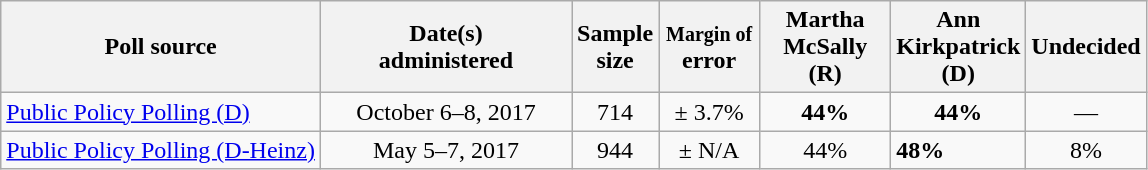<table class="wikitable">
<tr>
<th>Poll source</th>
<th style="width:160px;">Date(s)<br>administered</th>
<th>Sample<br>size</th>
<th style="width:60px;"><small>Margin of</small><br>error</th>
<th style="width:80px;">Martha<br>McSally (R)</th>
<th style="width:80px;">Ann<br>Kirkpatrick (D)</th>
<th>Undecided</th>
</tr>
<tr>
<td><a href='#'>Public Policy Polling (D)</a></td>
<td align=center>October 6–8, 2017</td>
<td align=center>714</td>
<td align=center>± 3.7%</td>
<td align=center><strong>44%</strong></td>
<td align=center><strong>44%</strong></td>
<td align=center>—</td>
</tr>
<tr>
<td><a href='#'>Public Policy Polling (D-Heinz)</a></td>
<td align=center>May 5–7, 2017</td>
<td align=center>944</td>
<td align=center>± N/A</td>
<td align=center>44%</td>
<td><strong>48%</strong></td>
<td align=center>8%</td>
</tr>
</table>
